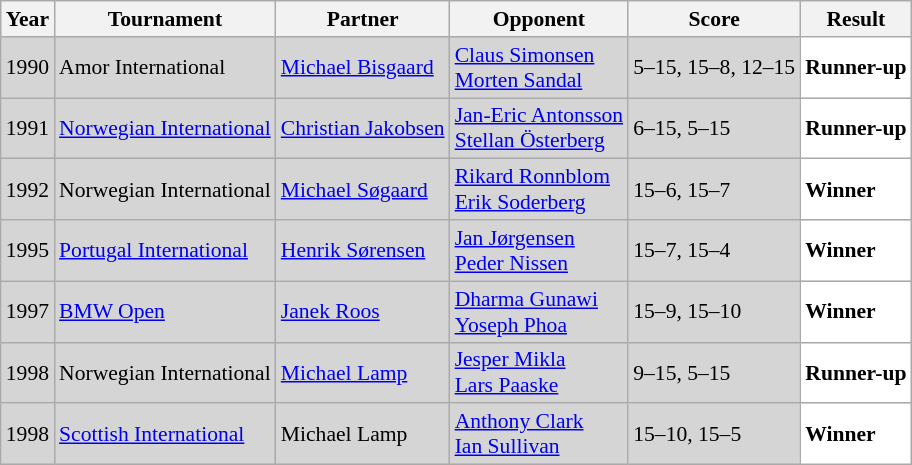<table class="sortable wikitable" style="font-size: 90%;">
<tr>
<th>Year</th>
<th>Tournament</th>
<th>Partner</th>
<th>Opponent</th>
<th>Score</th>
<th>Result</th>
</tr>
<tr style="background:#D5D5D5">
<td align="center">1990</td>
<td align="left">Amor International</td>
<td align="left"> <a href='#'>Michael Bisgaard</a></td>
<td align="left"> <a href='#'>Claus Simonsen</a><br> <a href='#'>Morten Sandal</a></td>
<td align="left">5–15, 15–8, 12–15</td>
<td style="text-align:left; background:white"> <strong>Runner-up</strong></td>
</tr>
<tr style="background:#D5D5D5">
<td align="center">1991</td>
<td align="left"><a href='#'>Norwegian International</a></td>
<td align="left"> <a href='#'>Christian Jakobsen</a></td>
<td align="left"> <a href='#'>Jan-Eric Antonsson</a><br> <a href='#'>Stellan Österberg</a></td>
<td align="left">6–15, 5–15</td>
<td style="text-align:left; background:white"> <strong>Runner-up</strong></td>
</tr>
<tr style="background:#D5D5D5">
<td align="center">1992</td>
<td align="left">Norwegian International</td>
<td align="left"> <a href='#'>Michael Søgaard</a></td>
<td align="left"> <a href='#'>Rikard Ronnblom</a><br> <a href='#'>Erik Soderberg</a></td>
<td align="left">15–6, 15–7</td>
<td style="text-align:left; background:white"> <strong>Winner</strong></td>
</tr>
<tr style="background:#D5D5D5">
<td align="center">1995</td>
<td align="left"><a href='#'>Portugal International</a></td>
<td align="left"> <a href='#'>Henrik Sørensen</a></td>
<td align="left"> <a href='#'>Jan Jørgensen</a><br> <a href='#'>Peder Nissen</a></td>
<td align="left">15–7, 15–4</td>
<td style="text-align:left; background:white"> <strong>Winner</strong></td>
</tr>
<tr style="background:#D5D5D5">
<td align="center">1997</td>
<td align="left"><a href='#'>BMW Open</a></td>
<td align="left"> <a href='#'>Janek Roos</a></td>
<td align="left"> <a href='#'>Dharma Gunawi</a><br> <a href='#'>Yoseph Phoa</a></td>
<td align="left">15–9, 15–10</td>
<td style="text-align:left; background:white"> <strong>Winner</strong></td>
</tr>
<tr style="background:#D5D5D5">
<td align="center">1998</td>
<td align="left">Norwegian International</td>
<td align="left"> <a href='#'>Michael Lamp</a></td>
<td align="left"> <a href='#'>Jesper Mikla</a><br> <a href='#'>Lars Paaske</a></td>
<td align="left">9–15, 5–15</td>
<td style="text-align:left; background:white"> <strong>Runner-up</strong></td>
</tr>
<tr style="background:#D5D5D5">
<td align="center">1998</td>
<td align="left"><a href='#'>Scottish International</a></td>
<td align="left"> Michael Lamp</td>
<td align="left"> <a href='#'>Anthony Clark</a><br> <a href='#'>Ian Sullivan</a></td>
<td align="left">15–10, 15–5</td>
<td style="text-align:left; background:white"> <strong>Winner</strong></td>
</tr>
</table>
